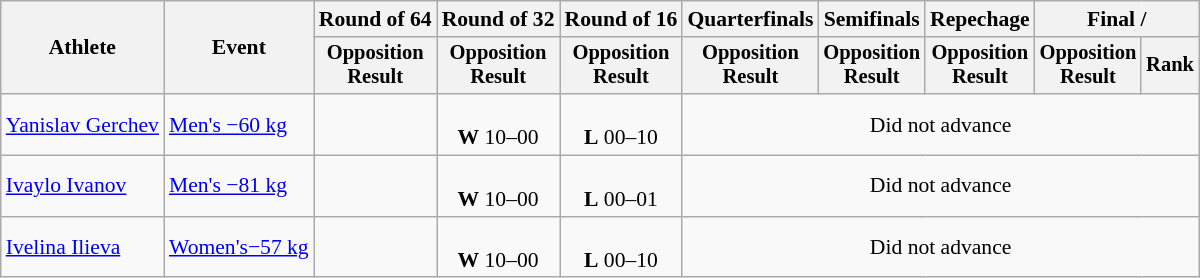<table class="wikitable" style="font-size:90%">
<tr>
<th rowspan="2">Athlete</th>
<th rowspan="2">Event</th>
<th>Round of 64</th>
<th>Round of 32</th>
<th>Round of 16</th>
<th>Quarterfinals</th>
<th>Semifinals</th>
<th>Repechage</th>
<th colspan=2>Final / </th>
</tr>
<tr style="font-size:95%">
<th>Opposition<br>Result</th>
<th>Opposition<br>Result</th>
<th>Opposition<br>Result</th>
<th>Opposition<br>Result</th>
<th>Opposition<br>Result</th>
<th>Opposition<br>Result</th>
<th>Opposition<br>Result</th>
<th>Rank</th>
</tr>
<tr align=center>
<td align=left><a href='#'>Yanislav Gerchev</a></td>
<td align=left><a href='#'>Men's −60 kg</a></td>
<td></td>
<td><br><strong>W</strong> 10–00</td>
<td><br><strong>L</strong> 00–10</td>
<td colspan="5">Did not advance</td>
</tr>
<tr align=center>
<td align=left><a href='#'>Ivaylo Ivanov</a></td>
<td align=left><a href='#'>Men's −81 kg</a></td>
<td></td>
<td><br><strong>W</strong> 10–00</td>
<td><br><strong>L</strong> 00–01</td>
<td colspan="5">Did not advance</td>
</tr>
<tr align=center>
<td align=left><a href='#'>Ivelina Ilieva</a></td>
<td align=left><a href='#'>Women's−57 kg</a></td>
<td></td>
<td><br><strong>W</strong> 10–00</td>
<td><br><strong>L</strong> 00–10</td>
<td colspan="5">Did not advance</td>
</tr>
</table>
